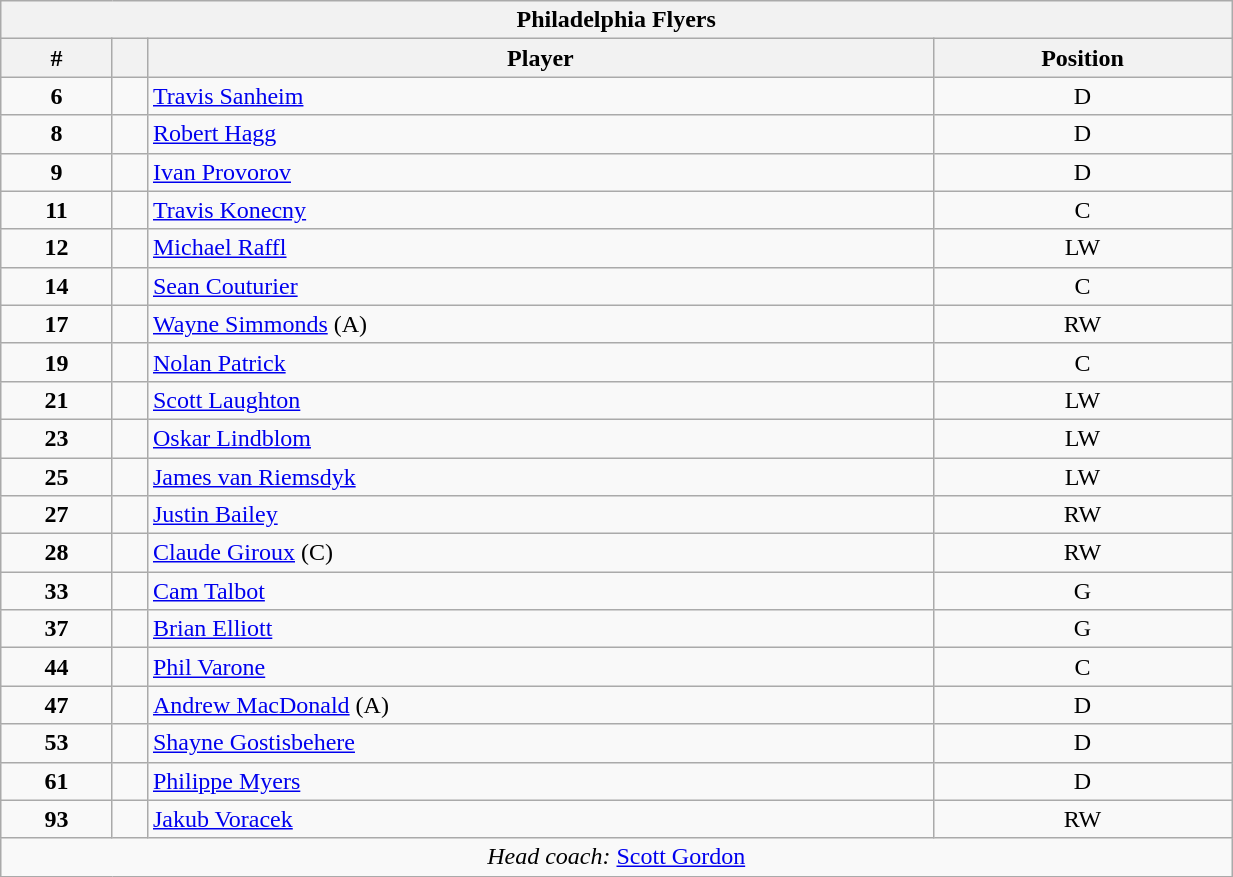<table class="wikitable" style="width:65%; text-align:center;">
<tr>
<th colspan=4>Philadelphia Flyers</th>
</tr>
<tr>
<th>#</th>
<th></th>
<th>Player</th>
<th>Position</th>
</tr>
<tr>
<td><strong>6</strong></td>
<td align=center></td>
<td align=left><a href='#'>Travis Sanheim</a></td>
<td>D</td>
</tr>
<tr>
<td><strong>8</strong></td>
<td align=center></td>
<td align=left><a href='#'>Robert Hagg</a></td>
<td>D</td>
</tr>
<tr>
<td><strong>9</strong></td>
<td align=center></td>
<td align=left><a href='#'>Ivan Provorov</a></td>
<td>D</td>
</tr>
<tr>
<td><strong>11</strong></td>
<td align=center></td>
<td align=left><a href='#'>Travis Konecny</a></td>
<td>C</td>
</tr>
<tr>
<td><strong>12</strong></td>
<td align=center></td>
<td align=left><a href='#'>Michael Raffl</a></td>
<td>LW</td>
</tr>
<tr>
<td><strong>14</strong></td>
<td align=center></td>
<td align=left><a href='#'>Sean Couturier</a></td>
<td>C</td>
</tr>
<tr>
<td><strong>17</strong></td>
<td align=center></td>
<td align=left><a href='#'>Wayne Simmonds</a> (A)</td>
<td>RW</td>
</tr>
<tr>
<td><strong>19</strong></td>
<td align=center></td>
<td align=left><a href='#'>Nolan Patrick</a></td>
<td>C</td>
</tr>
<tr>
<td><strong>21</strong></td>
<td align=center></td>
<td align=left><a href='#'>Scott Laughton</a></td>
<td>LW</td>
</tr>
<tr>
<td><strong>23</strong></td>
<td align=center></td>
<td align=left><a href='#'>Oskar Lindblom</a></td>
<td>LW</td>
</tr>
<tr>
<td><strong>25</strong></td>
<td align=center></td>
<td align=left><a href='#'>James van Riemsdyk</a></td>
<td>LW</td>
</tr>
<tr>
<td><strong>27</strong></td>
<td align=center></td>
<td align=left><a href='#'>Justin Bailey</a></td>
<td>RW</td>
</tr>
<tr>
<td><strong>28</strong></td>
<td align=center></td>
<td align=left><a href='#'>Claude Giroux</a> (C)</td>
<td>RW</td>
</tr>
<tr>
<td><strong>33</strong></td>
<td align=center></td>
<td align=left><a href='#'>Cam Talbot</a></td>
<td>G</td>
</tr>
<tr>
<td><strong>37</strong></td>
<td align=center></td>
<td align=left><a href='#'>Brian Elliott</a></td>
<td>G</td>
</tr>
<tr>
<td><strong>44</strong></td>
<td align=center></td>
<td align=left><a href='#'>Phil Varone</a></td>
<td>C</td>
</tr>
<tr>
<td><strong>47</strong></td>
<td align=center></td>
<td align=left><a href='#'>Andrew MacDonald</a> (A)</td>
<td>D</td>
</tr>
<tr>
<td><strong>53</strong></td>
<td align=center></td>
<td align=left><a href='#'>Shayne Gostisbehere</a></td>
<td>D</td>
</tr>
<tr>
<td><strong>61</strong></td>
<td align=center></td>
<td align=left><a href='#'>Philippe Myers</a></td>
<td>D</td>
</tr>
<tr>
<td><strong>93</strong></td>
<td align=center></td>
<td align=left><a href='#'>Jakub Voracek</a></td>
<td>RW</td>
</tr>
<tr>
<td colspan=4><em>Head coach:</em>  <a href='#'>Scott Gordon</a></td>
</tr>
</table>
